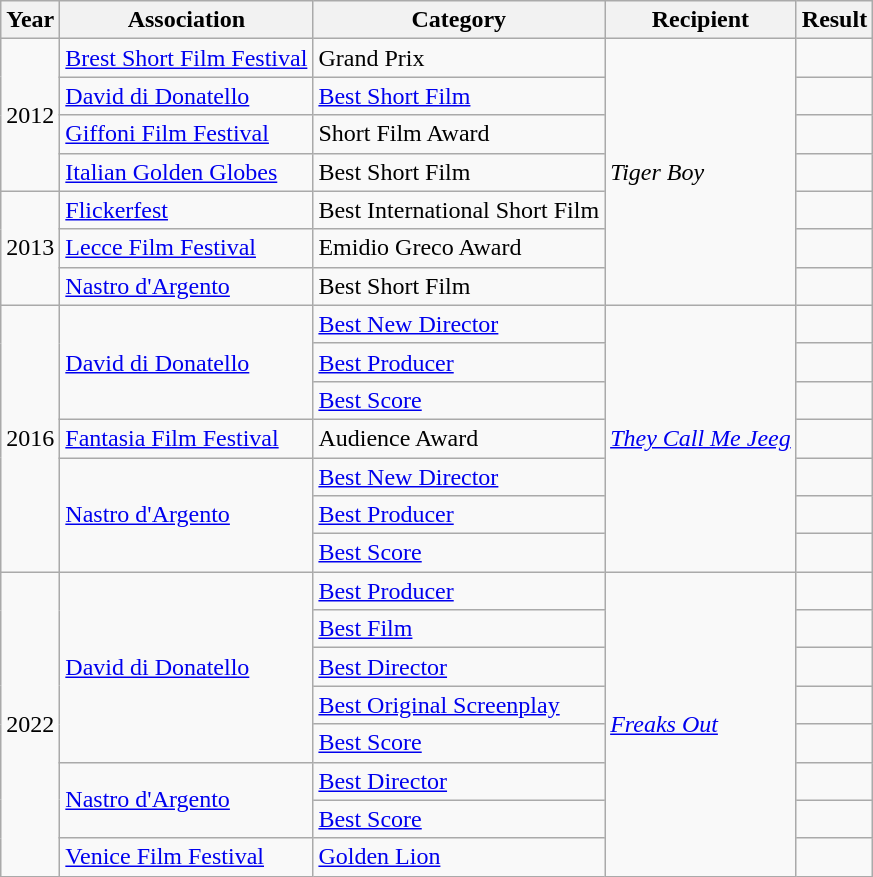<table class="wikitable sortable">
<tr>
<th>Year</th>
<th>Association</th>
<th>Category</th>
<th>Recipient</th>
<th>Result</th>
</tr>
<tr>
<td rowspan="4">2012</td>
<td><a href='#'>Brest Short Film Festival</a></td>
<td>Grand Prix</td>
<td rowspan="7"><em>Tiger Boy</em></td>
<td></td>
</tr>
<tr>
<td><a href='#'>David di Donatello</a></td>
<td><a href='#'>Best Short Film</a></td>
<td></td>
</tr>
<tr>
<td><a href='#'>Giffoni Film Festival</a></td>
<td>Short Film Award</td>
<td></td>
</tr>
<tr>
<td><a href='#'>Italian Golden Globes</a></td>
<td>Best Short Film</td>
<td></td>
</tr>
<tr>
<td rowspan="3">2013</td>
<td><a href='#'>Flickerfest</a></td>
<td>Best International Short Film</td>
<td></td>
</tr>
<tr>
<td><a href='#'>Lecce Film Festival</a></td>
<td>Emidio Greco Award</td>
<td></td>
</tr>
<tr>
<td><a href='#'>Nastro d'Argento</a></td>
<td>Best Short Film</td>
<td></td>
</tr>
<tr>
<td rowspan="7">2016</td>
<td rowspan="3"><a href='#'>David di Donatello</a></td>
<td><a href='#'>Best New Director</a></td>
<td rowspan="7"><em><a href='#'>They Call Me Jeeg</a></em></td>
<td></td>
</tr>
<tr>
<td><a href='#'>Best Producer</a></td>
<td></td>
</tr>
<tr>
<td><a href='#'>Best Score</a></td>
<td></td>
</tr>
<tr>
<td><a href='#'>Fantasia Film Festival</a></td>
<td>Audience Award</td>
<td></td>
</tr>
<tr>
<td rowspan="3"><a href='#'>Nastro d'Argento</a></td>
<td><a href='#'>Best New Director</a></td>
<td></td>
</tr>
<tr>
<td><a href='#'>Best Producer</a></td>
<td></td>
</tr>
<tr>
<td><a href='#'>Best Score</a></td>
<td></td>
</tr>
<tr>
<td rowspan="8">2022</td>
<td rowspan="5"><a href='#'>David di Donatello</a></td>
<td><a href='#'>Best Producer</a></td>
<td rowspan="8"><em><a href='#'>Freaks Out</a></em></td>
<td></td>
</tr>
<tr>
<td><a href='#'>Best Film</a></td>
<td></td>
</tr>
<tr>
<td><a href='#'>Best Director</a></td>
<td></td>
</tr>
<tr>
<td><a href='#'>Best Original Screenplay</a></td>
<td></td>
</tr>
<tr>
<td><a href='#'>Best Score</a></td>
<td></td>
</tr>
<tr>
<td rowspan="2"><a href='#'>Nastro d'Argento</a></td>
<td><a href='#'>Best Director</a></td>
<td></td>
</tr>
<tr>
<td><a href='#'>Best Score</a></td>
<td></td>
</tr>
<tr>
<td><a href='#'>Venice Film Festival</a></td>
<td><a href='#'>Golden Lion</a></td>
<td></td>
</tr>
</table>
